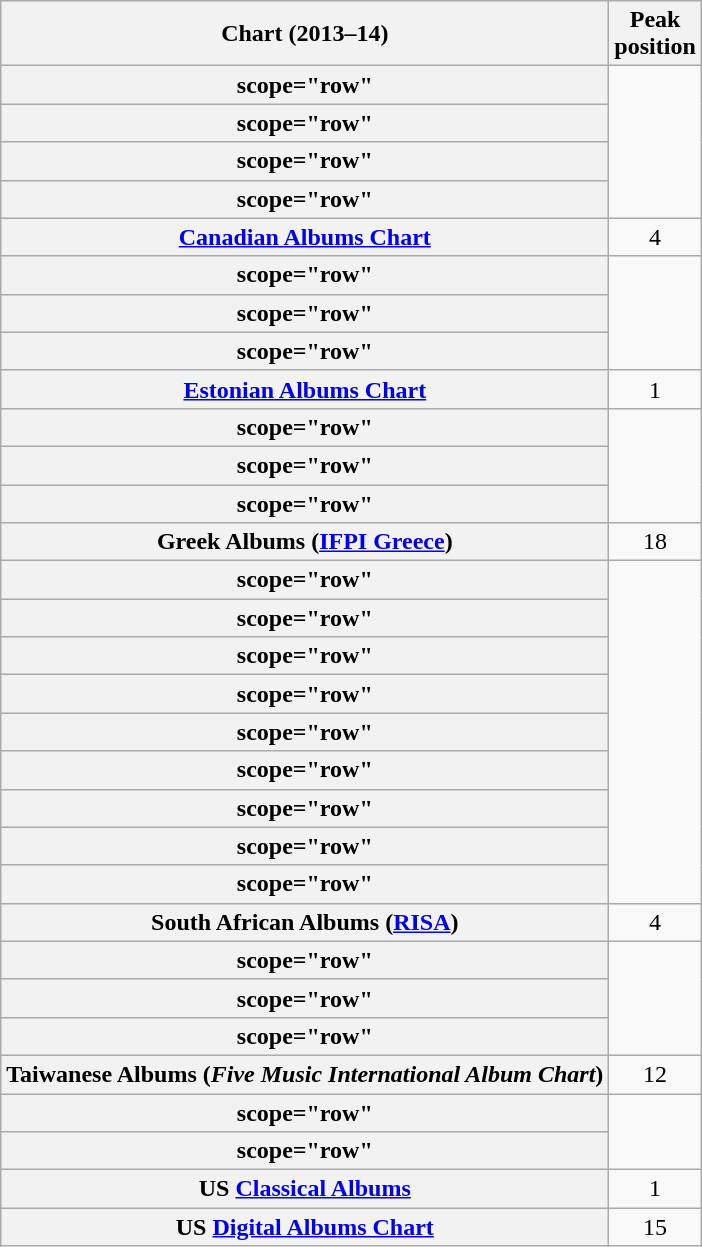<table class="wikitable sortable plainrowheaders">
<tr>
<th>Chart (2013–14)</th>
<th>Peak<br>position</th>
</tr>
<tr>
<th>scope="row" </th>
</tr>
<tr>
<th>scope="row" </th>
</tr>
<tr>
<th>scope="row" </th>
</tr>
<tr>
<th>scope="row" </th>
</tr>
<tr>
<th scope="row"><a href='#'>Canadian Albums Chart</a></th>
<td align="center">4</td>
</tr>
<tr>
<th>scope="row" </th>
</tr>
<tr>
<th>scope="row" </th>
</tr>
<tr>
<th>scope="row" </th>
</tr>
<tr>
<th scope="row"><a href='#'>Estonian Albums Chart</a></th>
<td align="center">1</td>
</tr>
<tr>
<th>scope="row" </th>
</tr>
<tr>
<th>scope="row" </th>
</tr>
<tr>
<th>scope="row" </th>
</tr>
<tr>
<th scope="row">Greek Albums (<a href='#'>IFPI Greece</a>)</th>
<td style="text-align:center;">18</td>
</tr>
<tr>
<th>scope="row" </th>
</tr>
<tr>
<th>scope="row" </th>
</tr>
<tr>
<th>scope="row" </th>
</tr>
<tr>
<th>scope="row" </th>
</tr>
<tr>
<th>scope="row" </th>
</tr>
<tr>
<th>scope="row" </th>
</tr>
<tr>
<th>scope="row" </th>
</tr>
<tr>
<th>scope="row" </th>
</tr>
<tr>
<th>scope="row" </th>
</tr>
<tr>
<th scope="row">South African Albums (<a href='#'>RISA</a>)</th>
<td style="text-align:center;">4</td>
</tr>
<tr>
<th>scope="row" </th>
</tr>
<tr>
<th>scope="row" </th>
</tr>
<tr>
<th>scope="row" </th>
</tr>
<tr>
<th scope="row">Taiwanese Albums (<em>Five Music International Album Chart</em>)</th>
<td align=center>12</td>
</tr>
<tr>
<th>scope="row" </th>
</tr>
<tr>
<th>scope="row" </th>
</tr>
<tr>
<th scope="row">US <a href='#'>Classical Albums</a></th>
<td align="center">1</td>
</tr>
<tr>
<th scope="row">US <a href='#'>Digital Albums Chart</a></th>
<td align="center">15</td>
</tr>
</table>
